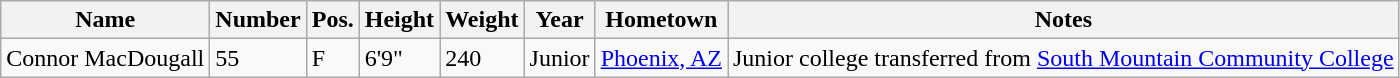<table class="wikitable sortable" border="1">
<tr>
<th>Name</th>
<th>Number</th>
<th>Pos.</th>
<th>Height</th>
<th>Weight</th>
<th>Year</th>
<th>Hometown</th>
<th class="unsortable">Notes</th>
</tr>
<tr>
<td>Connor MacDougall</td>
<td>55</td>
<td>F</td>
<td>6'9"</td>
<td>240</td>
<td>Junior</td>
<td><a href='#'>Phoenix, AZ</a></td>
<td>Junior college transferred from <a href='#'>South Mountain Community College</a></td>
</tr>
</table>
